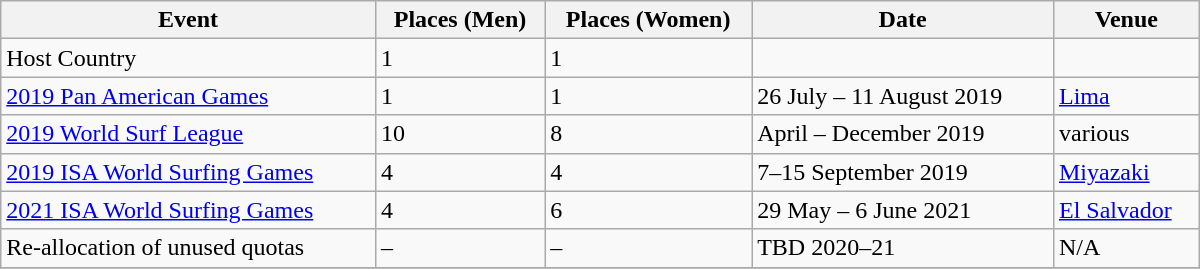<table class="wikitable" width=800>
<tr>
<th>Event</th>
<th>Places (Men)</th>
<th>Places (Women)</th>
<th>Date</th>
<th>Venue</th>
</tr>
<tr>
<td>Host Country</td>
<td>1</td>
<td>1</td>
<td></td>
<td></td>
</tr>
<tr>
<td><a href='#'>2019 Pan American Games</a></td>
<td>1</td>
<td>1</td>
<td>26 July – 11 August 2019</td>
<td> <a href='#'>Lima</a></td>
</tr>
<tr>
<td><a href='#'>2019 World Surf League</a></td>
<td>10</td>
<td>8</td>
<td>April – December 2019</td>
<td>various</td>
</tr>
<tr>
<td><a href='#'>2019 ISA World Surfing Games</a></td>
<td>4</td>
<td>4</td>
<td>7–15 September 2019</td>
<td> <a href='#'>Miyazaki</a></td>
</tr>
<tr>
<td><a href='#'>2021 ISA World Surfing Games</a></td>
<td>4</td>
<td>6</td>
<td>29 May – 6 June 2021</td>
<td> <a href='#'>El Salvador</a></td>
</tr>
<tr>
<td>Re-allocation of unused quotas</td>
<td>–</td>
<td>–</td>
<td>TBD 2020–21</td>
<td>N/A</td>
</tr>
<tr>
</tr>
</table>
